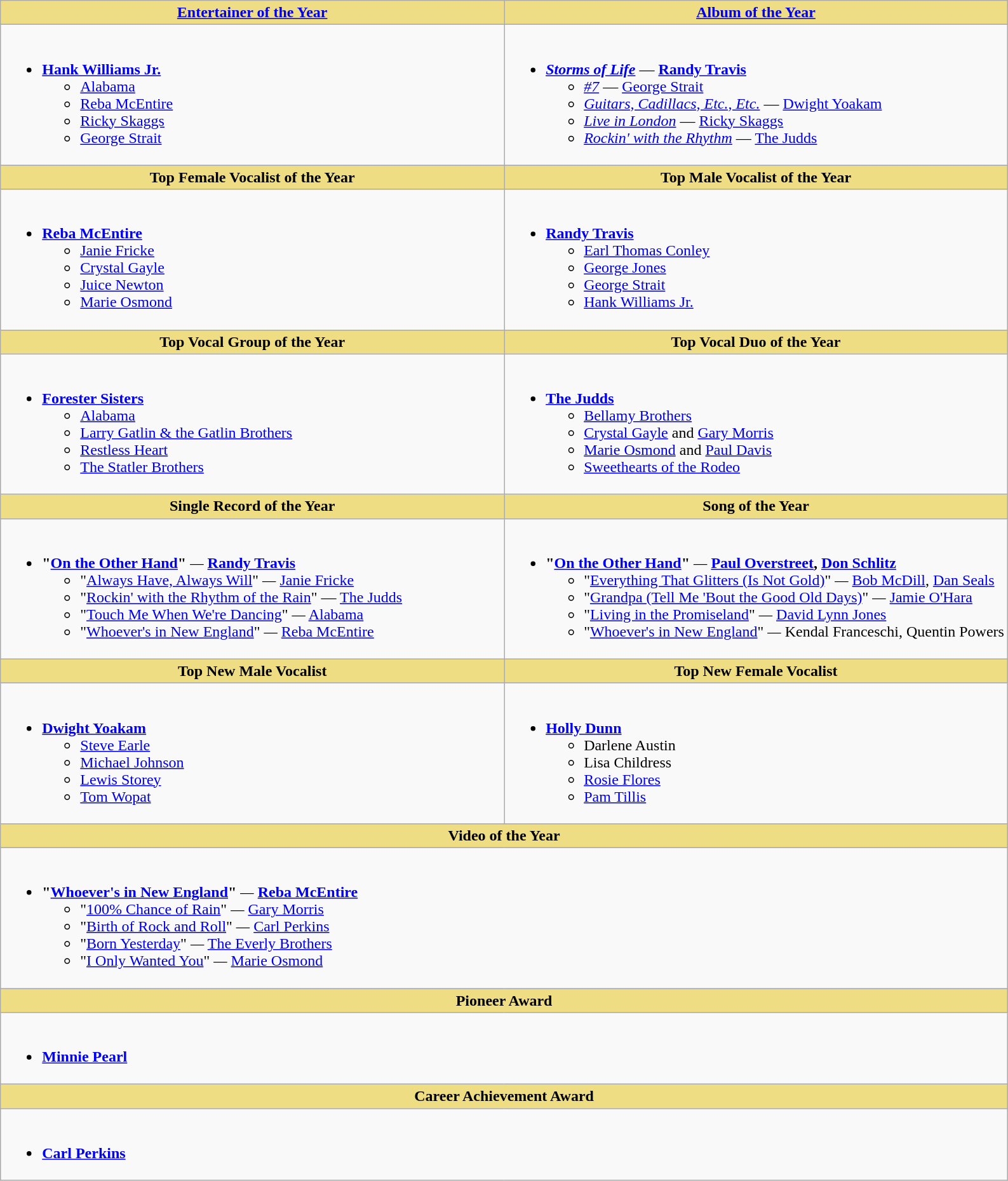<table class="wikitable">
<tr>
<th width="50%" style="background:#EEDD85;"><a href='#'>Entertainer of the Year</a></th>
<th width="50%" style="background:#EEDD85;"><a href='#'>Album of the Year</a></th>
</tr>
<tr>
<td style="vertical-align:top"><br><ul><li><strong><a href='#'>Hank Williams Jr.</a></strong><ul><li><a href='#'>Alabama</a></li><li><a href='#'>Reba McEntire</a></li><li><a href='#'>Ricky Skaggs</a></li><li><a href='#'>George Strait</a></li></ul></li></ul></td>
<td style="vertical-align:top"><br><ul><li><strong><em><a href='#'>Storms of Life</a></em></strong> — <strong><a href='#'>Randy Travis</a></strong><ul><li><em><a href='#'>#7</a></em> — <a href='#'>George Strait</a></li><li><em><a href='#'>Guitars, Cadillacs, Etc., Etc.</a></em> — <a href='#'>Dwight Yoakam</a></li><li><em><a href='#'>Live in London</a></em> — <a href='#'>Ricky Skaggs</a></li><li><em><a href='#'>Rockin' with the Rhythm</a></em> — <a href='#'>The Judds</a></li></ul></li></ul></td>
</tr>
<tr>
<th style="background:#EEDD82; width=50%">Top Female Vocalist of the Year</th>
<th style="background:#EEDD82; width=50%">Top Male Vocalist of the Year</th>
</tr>
<tr>
<td style="vertical-align:top"><br><ul><li><strong><a href='#'>Reba McEntire</a></strong><ul><li><a href='#'>Janie Fricke</a></li><li><a href='#'>Crystal Gayle</a></li><li><a href='#'>Juice Newton</a></li><li><a href='#'>Marie Osmond</a></li></ul></li></ul></td>
<td style="vertical-align:top"><br><ul><li><strong><a href='#'>Randy Travis</a></strong><ul><li><a href='#'>Earl Thomas Conley</a></li><li><a href='#'>George Jones</a></li><li><a href='#'>George Strait</a></li><li><a href='#'>Hank Williams Jr.</a></li></ul></li></ul></td>
</tr>
<tr>
<th style="background:#EEDD82; width=50%">Top Vocal Group of the Year</th>
<th style="background:#EEDD82; width=50%">Top Vocal Duo of the Year</th>
</tr>
<tr>
<td style="vertical-align:top"><br><ul><li><strong><a href='#'>Forester Sisters</a></strong><ul><li><a href='#'>Alabama</a></li><li><a href='#'>Larry Gatlin & the Gatlin Brothers</a></li><li><a href='#'>Restless Heart</a></li><li><a href='#'>The Statler Brothers</a></li></ul></li></ul></td>
<td style="vertical-align:top"><br><ul><li><strong><a href='#'>The Judds</a></strong><ul><li><a href='#'>Bellamy Brothers</a></li><li><a href='#'>Crystal Gayle</a> and <a href='#'>Gary Morris</a></li><li><a href='#'>Marie Osmond</a> and <a href='#'>Paul Davis</a></li><li><a href='#'>Sweethearts of the Rodeo</a></li></ul></li></ul></td>
</tr>
<tr>
<th style="background:#EEDD82; width=50%">Single Record of the Year</th>
<th style="background:#EEDD82; width=50%">Song of the Year</th>
</tr>
<tr>
<td style="vertical-align:top"><br><ul><li><strong>"<a href='#'>On the Other Hand</a>"</strong> <em>—</em> <strong><a href='#'>Randy Travis</a></strong><ul><li>"<a href='#'>Always Have, Always Will</a>" <em>—</em> <a href='#'>Janie Fricke</a></li><li>"<a href='#'>Rockin' with the Rhythm of the Rain</a>" — <a href='#'>The Judds</a></li><li>"<a href='#'>Touch Me When We're Dancing</a>" <em>—</em> <a href='#'>Alabama</a></li><li>"<a href='#'>Whoever's in New England</a>" <em>—</em> <a href='#'>Reba McEntire</a></li></ul></li></ul></td>
<td style="vertical-align:top"><br><ul><li><strong>"<a href='#'>On the Other Hand</a>"</strong> <em>—</em> <strong><a href='#'>Paul Overstreet</a>, <a href='#'>Don Schlitz</a></strong><ul><li>"<a href='#'>Everything That Glitters (Is Not Gold)</a>" <em>—</em> <a href='#'>Bob McDill</a>, <a href='#'>Dan Seals</a></li><li>"<a href='#'>Grandpa (Tell Me 'Bout the Good Old Days)</a>" <em>—</em> <a href='#'>Jamie O'Hara</a></li><li>"<a href='#'>Living in the Promiseland</a>" <em>—</em> <a href='#'>David Lynn Jones</a></li><li>"<a href='#'>Whoever's in New England</a>" <em>—</em> Kendal Franceschi, Quentin Powers</li></ul></li></ul></td>
</tr>
<tr>
<th style="background:#EEDD82; width=50%">Top New Male Vocalist</th>
<th style="background:#EEDD82; width=50%">Top New Female Vocalist</th>
</tr>
<tr>
<td style="vertical-align:top"><br><ul><li><strong><a href='#'>Dwight Yoakam</a></strong><ul><li><a href='#'>Steve Earle</a></li><li><a href='#'>Michael Johnson</a></li><li><a href='#'>Lewis Storey</a></li><li><a href='#'>Tom Wopat</a></li></ul></li></ul></td>
<td style="vertical-align:top"><br><ul><li><strong><a href='#'>Holly Dunn</a></strong><ul><li>Darlene Austin</li><li>Lisa Childress</li><li><a href='#'>Rosie Flores</a></li><li><a href='#'>Pam Tillis</a></li></ul></li></ul></td>
</tr>
<tr>
<th colspan="2" style="background:#EEDD82; width=50%">Video of the Year</th>
</tr>
<tr>
<td colspan="2"><br><ul><li><strong>"<a href='#'>Whoever's in New England</a>"</strong> <em>—</em> <strong><a href='#'>Reba McEntire</a></strong><ul><li>"<a href='#'>100% Chance of Rain</a>" <em>—</em> <a href='#'>Gary Morris</a></li><li>"<a href='#'>Birth of Rock and Roll</a>" <em>—</em> <a href='#'>Carl Perkins</a></li><li>"<a href='#'>Born Yesterday</a>" <em>—</em> <a href='#'>The Everly Brothers</a></li><li>"<a href='#'>I Only Wanted You</a>" <em>—</em> <a href='#'>Marie Osmond</a></li></ul></li></ul></td>
</tr>
<tr>
<th colspan="2" style="background:#EEDD82; width=50%">Pioneer Award</th>
</tr>
<tr>
<td colspan="2"><br><ul><li><strong><a href='#'>Minnie Pearl</a></strong></li></ul></td>
</tr>
<tr>
<th colspan="2" style="background:#EEDD82; width=50%">Career Achievement Award</th>
</tr>
<tr>
<td colspan="2"><br><ul><li><strong><a href='#'>Carl Perkins</a></strong></li></ul></td>
</tr>
</table>
